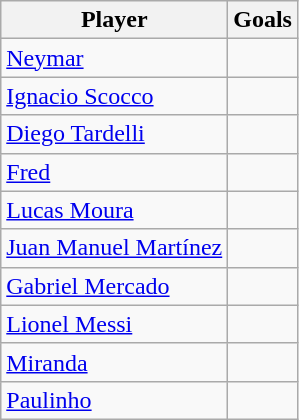<table class="wikitable sortable">
<tr>
<th width=0px>Player</th>
<th width=0px>Goals</th>
</tr>
<tr>
<td> <a href='#'>Neymar</a></td>
<td></td>
</tr>
<tr>
<td> <a href='#'>Ignacio Scocco</a></td>
<td></td>
</tr>
<tr>
<td> <a href='#'>Diego Tardelli</a></td>
<td></td>
</tr>
<tr>
<td> <a href='#'>Fred</a></td>
<td></td>
</tr>
<tr>
<td> <a href='#'>Lucas Moura</a></td>
<td></td>
</tr>
<tr>
<td> <a href='#'>Juan Manuel Martínez</a></td>
<td></td>
</tr>
<tr>
<td> <a href='#'>Gabriel Mercado</a></td>
<td></td>
</tr>
<tr>
<td> <a href='#'>Lionel Messi</a></td>
<td></td>
</tr>
<tr>
<td> <a href='#'>Miranda</a></td>
<td></td>
</tr>
<tr>
<td> <a href='#'>Paulinho</a></td>
<td></td>
</tr>
</table>
